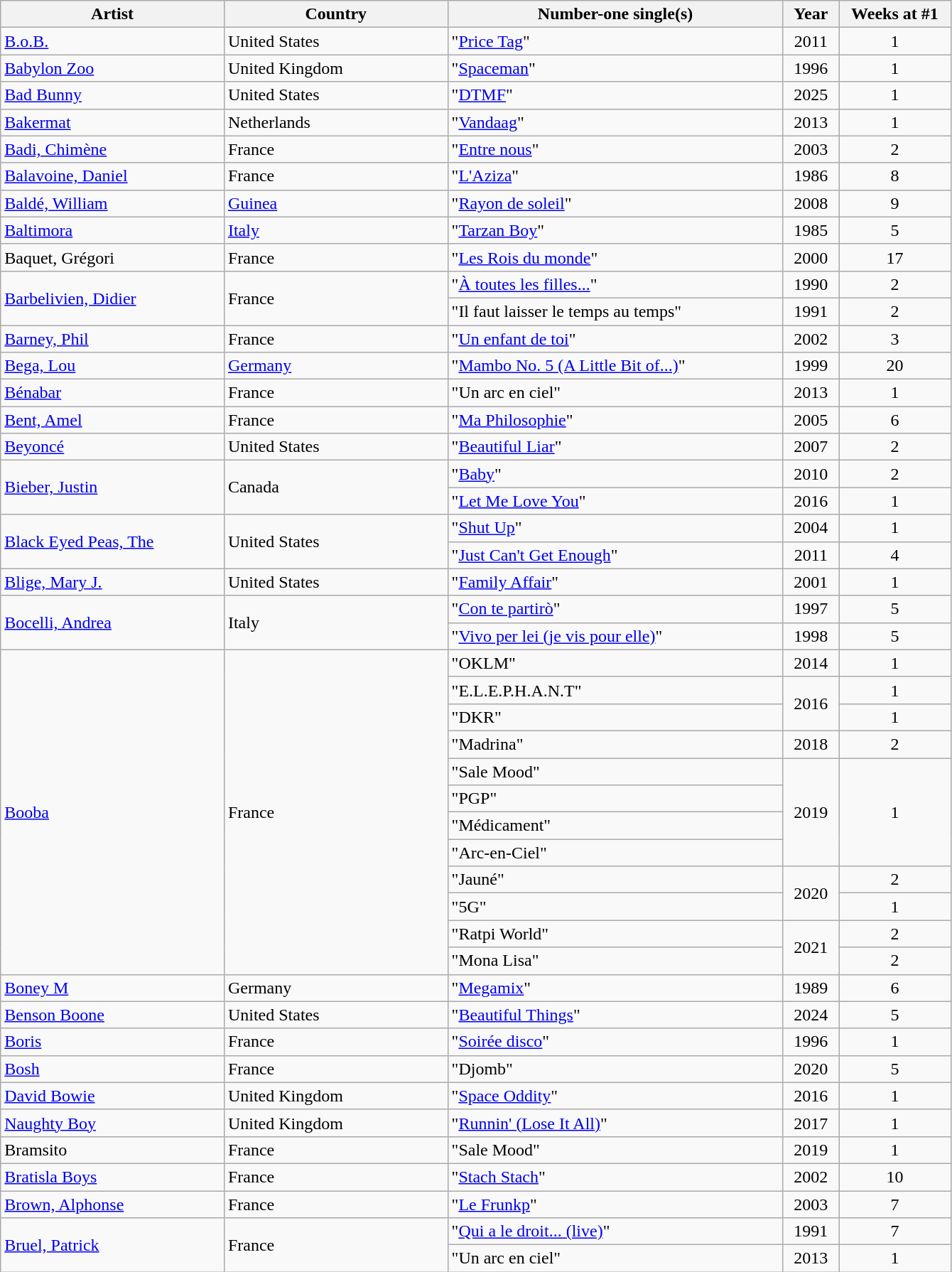<table class="wikitable">
<tr>
<th width="20%">Artist</th>
<th width="20%">Country</th>
<th width="30%">Number-one single(s)</th>
<th width="5%">Year</th>
<th width="10%">Weeks at #1</th>
</tr>
<tr>
<td><a href='#'>B.o.B.</a></td>
<td>United States</td>
<td>"<a href='#'>Price Tag</a>"</td>
<td align=center>2011</td>
<td align=center>1</td>
</tr>
<tr>
<td><a href='#'>Babylon Zoo</a></td>
<td>United Kingdom</td>
<td>"<a href='#'>Spaceman</a>"</td>
<td align=center>1996</td>
<td align=center>1</td>
</tr>
<tr>
<td><a href='#'>Bad Bunny</a></td>
<td>United States</td>
<td>"<a href='#'>DTMF</a>"</td>
<td align=center>2025</td>
<td align=center>1</td>
</tr>
<tr>
<td><a href='#'>Bakermat</a></td>
<td>Netherlands</td>
<td>"<a href='#'>Vandaag</a>"</td>
<td align=center>2013</td>
<td align=center>1</td>
</tr>
<tr>
<td><a href='#'>Badi, Chimène</a></td>
<td>France</td>
<td>"<a href='#'>Entre nous</a>"</td>
<td align=center>2003</td>
<td align=center>2</td>
</tr>
<tr>
<td><a href='#'>Balavoine, Daniel</a></td>
<td>France</td>
<td>"<a href='#'>L'Aziza</a>"</td>
<td align=center>1986</td>
<td align=center>8</td>
</tr>
<tr>
<td><a href='#'>Baldé, William</a></td>
<td><a href='#'>Guinea</a></td>
<td>"<a href='#'>Rayon de soleil</a>"</td>
<td align=center>2008</td>
<td align=center>9</td>
</tr>
<tr>
<td><a href='#'>Baltimora</a></td>
<td><a href='#'>Italy</a></td>
<td>"<a href='#'>Tarzan Boy</a>"</td>
<td align=center>1985</td>
<td align=center>5</td>
</tr>
<tr>
<td>Baquet, Grégori</td>
<td>France</td>
<td>"<a href='#'>Les Rois du monde</a>"</td>
<td align=center>2000</td>
<td align=center>17</td>
</tr>
<tr>
<td rowspan="2"><a href='#'>Barbelivien, Didier</a></td>
<td rowspan="2">France</td>
<td>"<a href='#'>À toutes les filles...</a>"</td>
<td align=center>1990</td>
<td align=center>2</td>
</tr>
<tr>
<td>"Il faut laisser le temps au temps"</td>
<td align=center>1991</td>
<td align=center>2</td>
</tr>
<tr>
<td><a href='#'>Barney, Phil</a></td>
<td>France</td>
<td>"<a href='#'>Un enfant de toi</a>"</td>
<td align=center>2002</td>
<td align=center>3</td>
</tr>
<tr>
<td><a href='#'>Bega, Lou</a></td>
<td><a href='#'>Germany</a></td>
<td>"<a href='#'>Mambo No. 5 (A Little Bit of...)</a>"</td>
<td align=center>1999</td>
<td align=center>20</td>
</tr>
<tr>
<td><a href='#'>Bénabar</a></td>
<td>France</td>
<td>"Un arc en ciel"</td>
<td align=center>2013</td>
<td align=center>1</td>
</tr>
<tr>
<td><a href='#'>Bent, Amel</a></td>
<td>France</td>
<td>"<a href='#'>Ma Philosophie</a>"</td>
<td align=center>2005</td>
<td align=center>6</td>
</tr>
<tr>
<td><a href='#'>Beyoncé</a></td>
<td>United States</td>
<td>"<a href='#'>Beautiful Liar</a>"</td>
<td align=center>2007</td>
<td align=center>2</td>
</tr>
<tr>
<td rowspan="2"><a href='#'>Bieber, Justin</a></td>
<td rowspan="2">Canada</td>
<td>"<a href='#'>Baby</a>"</td>
<td align=center>2010</td>
<td align=center>2</td>
</tr>
<tr>
<td>"<a href='#'>Let Me Love You</a>"</td>
<td align=center>2016</td>
<td align=center>1</td>
</tr>
<tr>
<td rowspan="2"><a href='#'>Black Eyed Peas, The</a></td>
<td rowspan="2">United States</td>
<td>"<a href='#'>Shut Up</a>"</td>
<td align=center>2004</td>
<td align=center>1</td>
</tr>
<tr>
<td>"<a href='#'>Just Can't Get Enough</a>"</td>
<td align=center>2011</td>
<td align=center>4</td>
</tr>
<tr>
<td><a href='#'>Blige, Mary J.</a></td>
<td>United States</td>
<td>"<a href='#'>Family Affair</a>"</td>
<td align=center>2001</td>
<td align=center>1</td>
</tr>
<tr>
<td rowspan="2"><a href='#'>Bocelli, Andrea</a></td>
<td rowspan="2">Italy</td>
<td>"<a href='#'>Con te partirò</a>"</td>
<td align=center>1997</td>
<td align=center>5</td>
</tr>
<tr>
<td>"<a href='#'>Vivo per lei (je vis pour elle)</a>"</td>
<td align=center>1998</td>
<td align=center>5</td>
</tr>
<tr>
<td rowspan="12"><a href='#'>Booba</a></td>
<td rowspan="12">France</td>
<td>"OKLM"</td>
<td align=center>2014</td>
<td align=center>1</td>
</tr>
<tr>
<td>"E.L.E.P.H.A.N.T"</td>
<td rowspan="2" align=center>2016</td>
<td align=center>1</td>
</tr>
<tr>
<td>"DKR"</td>
<td align=center>1</td>
</tr>
<tr>
<td>"Madrina"</td>
<td align=center>2018</td>
<td align=center>2</td>
</tr>
<tr>
<td>"Sale Mood"</td>
<td rowspan="4" align=center>2019</td>
<td rowspan="4" align=center>1</td>
</tr>
<tr>
<td>"PGP"</td>
</tr>
<tr>
<td>"Médicament"</td>
</tr>
<tr>
<td>"Arc-en-Ciel"</td>
</tr>
<tr>
<td>"Jauné"</td>
<td align=center rowspan="2">2020</td>
<td align=center>2</td>
</tr>
<tr>
<td>"5G"</td>
<td align=center>1</td>
</tr>
<tr>
<td>"Ratpi World"</td>
<td align=center rowspan="2">2021</td>
<td align=center>2</td>
</tr>
<tr>
<td>"Mona Lisa"</td>
<td align=center>2</td>
</tr>
<tr>
<td><a href='#'>Boney M</a></td>
<td>Germany</td>
<td>"<a href='#'>Megamix</a>"</td>
<td align=center>1989</td>
<td align=center>6</td>
</tr>
<tr>
<td><a href='#'>Benson Boone</a></td>
<td>United States</td>
<td>"<a href='#'>Beautiful Things</a>"</td>
<td align=center>2024</td>
<td align=center>5</td>
</tr>
<tr>
<td><a href='#'>Boris</a></td>
<td>France</td>
<td>"<a href='#'>Soirée disco</a>"</td>
<td align=center>1996</td>
<td align=center>1</td>
</tr>
<tr>
<td><a href='#'>Bosh</a></td>
<td>France</td>
<td>"Djomb"</td>
<td align=center>2020</td>
<td align=center>5</td>
</tr>
<tr>
<td><a href='#'>David Bowie</a></td>
<td>United Kingdom</td>
<td>"<a href='#'>Space Oddity</a>"</td>
<td align=center>2016</td>
<td align=center>1</td>
</tr>
<tr>
<td><a href='#'>Naughty Boy</a></td>
<td>United Kingdom</td>
<td>"<a href='#'>Runnin' (Lose It All)</a>"</td>
<td align=center>2017</td>
<td align=center>1</td>
</tr>
<tr>
<td>Bramsito</td>
<td>France</td>
<td>"Sale Mood"</td>
<td align=center>2019</td>
<td align=center>1</td>
</tr>
<tr>
<td><a href='#'>Bratisla Boys</a></td>
<td>France</td>
<td>"<a href='#'>Stach Stach</a>"</td>
<td align=center>2002</td>
<td align=center>10</td>
</tr>
<tr>
<td><a href='#'>Brown, Alphonse</a></td>
<td>France</td>
<td>"<a href='#'>Le Frunkp</a>"</td>
<td align=center>2003</td>
<td align=center>7</td>
</tr>
<tr>
<td rowspan="2"><a href='#'>Bruel, Patrick</a></td>
<td rowspan="2">France</td>
<td>"<a href='#'>Qui a le droit... (live)</a>"</td>
<td align=center>1991</td>
<td align=center>7</td>
</tr>
<tr>
<td>"Un arc en ciel"</td>
<td align=center>2013</td>
<td align=center>1</td>
</tr>
</table>
